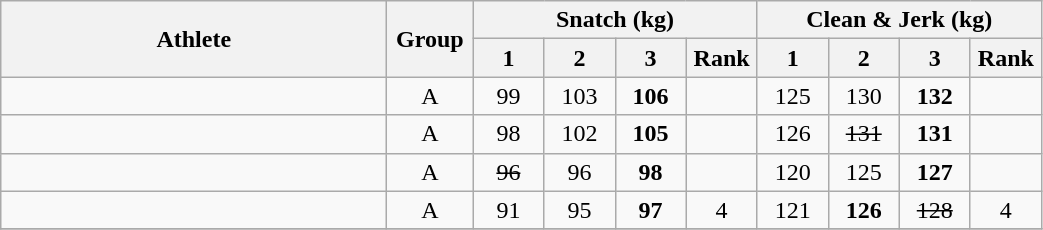<table class = "wikitable sortable" style="text-align:center;">
<tr>
<th rowspan=2 class="unsortable" width=250>Athlete</th>
<th rowspan=2 class="unsortable" width=50>Group</th>
<th colspan=4>Snatch (kg)</th>
<th colspan=4>Clean & Jerk (kg)</th>
</tr>
<tr>
<th width=40 class="unsortable">1</th>
<th width=40 class="unsortable">2</th>
<th width=40 class="unsortable">3</th>
<th width=40>Rank</th>
<th width=40 class="unsortable">1</th>
<th width=40 class="unsortable">2</th>
<th width=40 class="unsortable">3</th>
<th width=40>Rank</th>
</tr>
<tr>
<td align=left></td>
<td>A</td>
<td>99</td>
<td>103</td>
<td><strong>106</strong></td>
<td></td>
<td>125</td>
<td>130</td>
<td><strong>132</strong></td>
<td></td>
</tr>
<tr>
<td align=left></td>
<td>A</td>
<td>98</td>
<td>102</td>
<td><strong>105</strong></td>
<td></td>
<td>126</td>
<td><s>131</s></td>
<td><strong>131</strong></td>
<td></td>
</tr>
<tr>
<td align=left></td>
<td>A</td>
<td><s>96</s></td>
<td>96</td>
<td><strong>98</strong></td>
<td></td>
<td>120</td>
<td>125</td>
<td><strong>127</strong></td>
<td></td>
</tr>
<tr>
<td align=left></td>
<td>A</td>
<td>91</td>
<td>95</td>
<td><strong>97</strong></td>
<td>4</td>
<td>121</td>
<td><strong>126</strong></td>
<td><s>128</s></td>
<td>4</td>
</tr>
<tr>
</tr>
</table>
